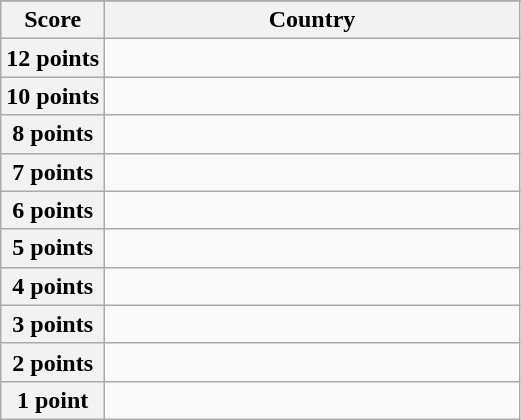<table class="wikitable">
<tr>
</tr>
<tr>
<th scope="col" width="20%">Score</th>
<th scope="col">Country</th>
</tr>
<tr>
<th scope="row">12 points</th>
<td></td>
</tr>
<tr>
<th scope="row">10 points</th>
<td></td>
</tr>
<tr>
<th scope="row">8 points</th>
<td></td>
</tr>
<tr>
<th scope="row">7 points</th>
<td></td>
</tr>
<tr>
<th scope="row">6 points</th>
<td></td>
</tr>
<tr>
<th scope="row">5 points</th>
<td></td>
</tr>
<tr>
<th scope="row">4 points</th>
<td></td>
</tr>
<tr>
<th scope="row">3 points</th>
<td></td>
</tr>
<tr>
<th scope="row">2 points</th>
<td></td>
</tr>
<tr>
<th scope="row">1 point</th>
<td></td>
</tr>
</table>
